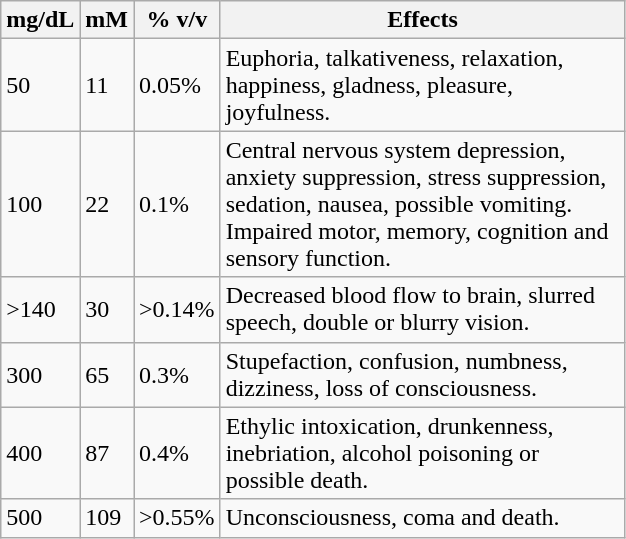<table class="wikitable floatright" width=33%>
<tr>
<th>mg/dL</th>
<th>mM</th>
<th>% v/v</th>
<th>Effects</th>
</tr>
<tr>
<td>50</td>
<td>11</td>
<td>0.05%</td>
<td>Euphoria, talkativeness, relaxation, happiness, gladness, pleasure, joyfulness.</td>
</tr>
<tr>
<td>100</td>
<td>22</td>
<td>0.1%</td>
<td>Central nervous system depression, anxiety suppression, stress suppression, sedation, nausea, possible vomiting. Impaired motor, memory, cognition and sensory function.</td>
</tr>
<tr>
<td>>140</td>
<td>30</td>
<td>>0.14%</td>
<td>Decreased blood flow to brain, slurred speech, double or blurry vision.</td>
</tr>
<tr>
<td>300</td>
<td>65</td>
<td>0.3%</td>
<td>Stupefaction, confusion, numbness, dizziness, loss of consciousness.</td>
</tr>
<tr>
<td>400</td>
<td>87</td>
<td>0.4%</td>
<td>Ethylic intoxication, drunkenness, inebriation, alcohol poisoning or possible death.</td>
</tr>
<tr>
<td>500</td>
<td>109</td>
<td>>0.55%</td>
<td>Unconsciousness, coma and death.</td>
</tr>
</table>
